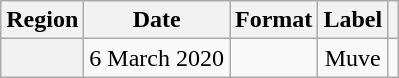<table class="wikitable plainrowheaders" style="text-align:center">
<tr>
<th scope="col">Region</th>
<th scope="col">Date</th>
<th scope="col">Format</th>
<th scope="col">Label</th>
<th scope="col"></th>
</tr>
<tr>
<th scope="row"></th>
<td>6 March 2020</td>
<td></td>
<td>Muve</td>
<td></td>
</tr>
</table>
